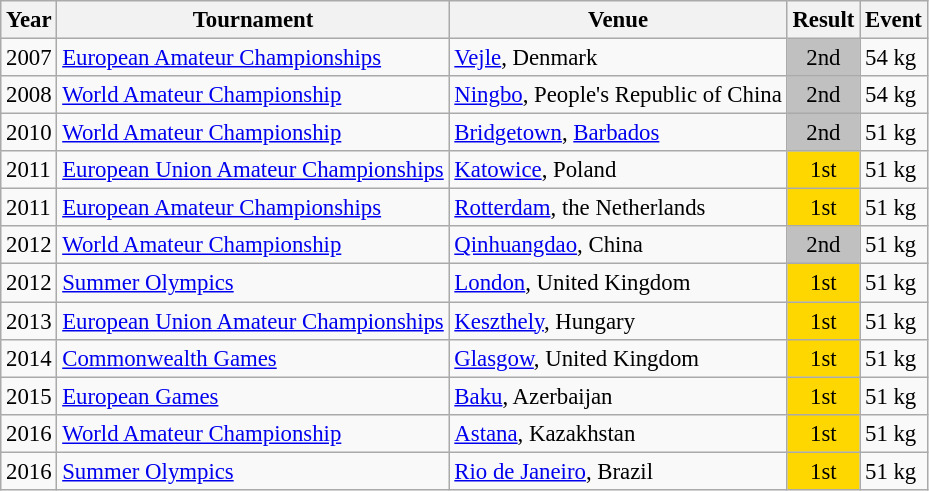<table class="wikitable" style="font-size:95%;">
<tr ">
<th>Year</th>
<th>Tournament</th>
<th>Venue</th>
<th>Result</th>
<th>Event</th>
</tr>
<tr>
<td>2007</td>
<td><a href='#'>European Amateur Championships</a></td>
<td><a href='#'>Vejle</a>, Denmark</td>
<td style="background:silver; text-align:center;">2nd</td>
<td>54 kg</td>
</tr>
<tr>
<td>2008</td>
<td><a href='#'>World Amateur Championship</a></td>
<td><a href='#'>Ningbo</a>, People's Republic of China</td>
<td style="background:silver; text-align:center;">2nd</td>
<td>54 kg</td>
</tr>
<tr>
<td>2010</td>
<td><a href='#'>World Amateur Championship</a></td>
<td><a href='#'>Bridgetown</a>, <a href='#'>Barbados</a></td>
<td style="background:silver; text-align:center;">2nd</td>
<td>51 kg</td>
</tr>
<tr>
<td>2011</td>
<td><a href='#'>European Union Amateur Championships</a></td>
<td><a href='#'>Katowice</a>, Poland</td>
<td style="background:gold; text-align:center;">1st</td>
<td>51 kg</td>
</tr>
<tr>
<td>2011</td>
<td><a href='#'>European Amateur Championships</a></td>
<td><a href='#'>Rotterdam</a>, the Netherlands</td>
<td style="background:gold; text-align:center;">1st</td>
<td>51 kg</td>
</tr>
<tr>
<td>2012</td>
<td><a href='#'>World Amateur Championship</a></td>
<td><a href='#'>Qinhuangdao</a>, China</td>
<td style="background:silver; text-align:center;">2nd</td>
<td>51 kg</td>
</tr>
<tr>
<td>2012</td>
<td><a href='#'>Summer Olympics</a></td>
<td><a href='#'>London</a>, United Kingdom</td>
<td style="background:gold; text-align:center;">1st</td>
<td>51 kg</td>
</tr>
<tr>
<td>2013</td>
<td><a href='#'>European Union Amateur Championships</a></td>
<td><a href='#'>Keszthely</a>, Hungary</td>
<td style="background:gold; text-align:center;">1st</td>
<td>51 kg</td>
</tr>
<tr>
<td>2014</td>
<td><a href='#'>Commonwealth Games</a></td>
<td><a href='#'>Glasgow</a>, United Kingdom</td>
<td style="background:gold; text-align:center;">1st</td>
<td>51 kg</td>
</tr>
<tr>
<td>2015</td>
<td><a href='#'>European Games</a></td>
<td><a href='#'>Baku</a>, Azerbaijan</td>
<td style="background:gold; text-align:center;">1st</td>
<td>51 kg</td>
</tr>
<tr>
<td>2016</td>
<td><a href='#'>World Amateur Championship</a></td>
<td><a href='#'>Astana</a>, Kazakhstan</td>
<td style="background:gold; text-align:center;">1st</td>
<td>51 kg</td>
</tr>
<tr>
<td>2016</td>
<td><a href='#'>Summer Olympics</a></td>
<td><a href='#'>Rio de Janeiro</a>, Brazil</td>
<td style="background:gold; text-align:center;">1st</td>
<td>51 kg</td>
</tr>
</table>
